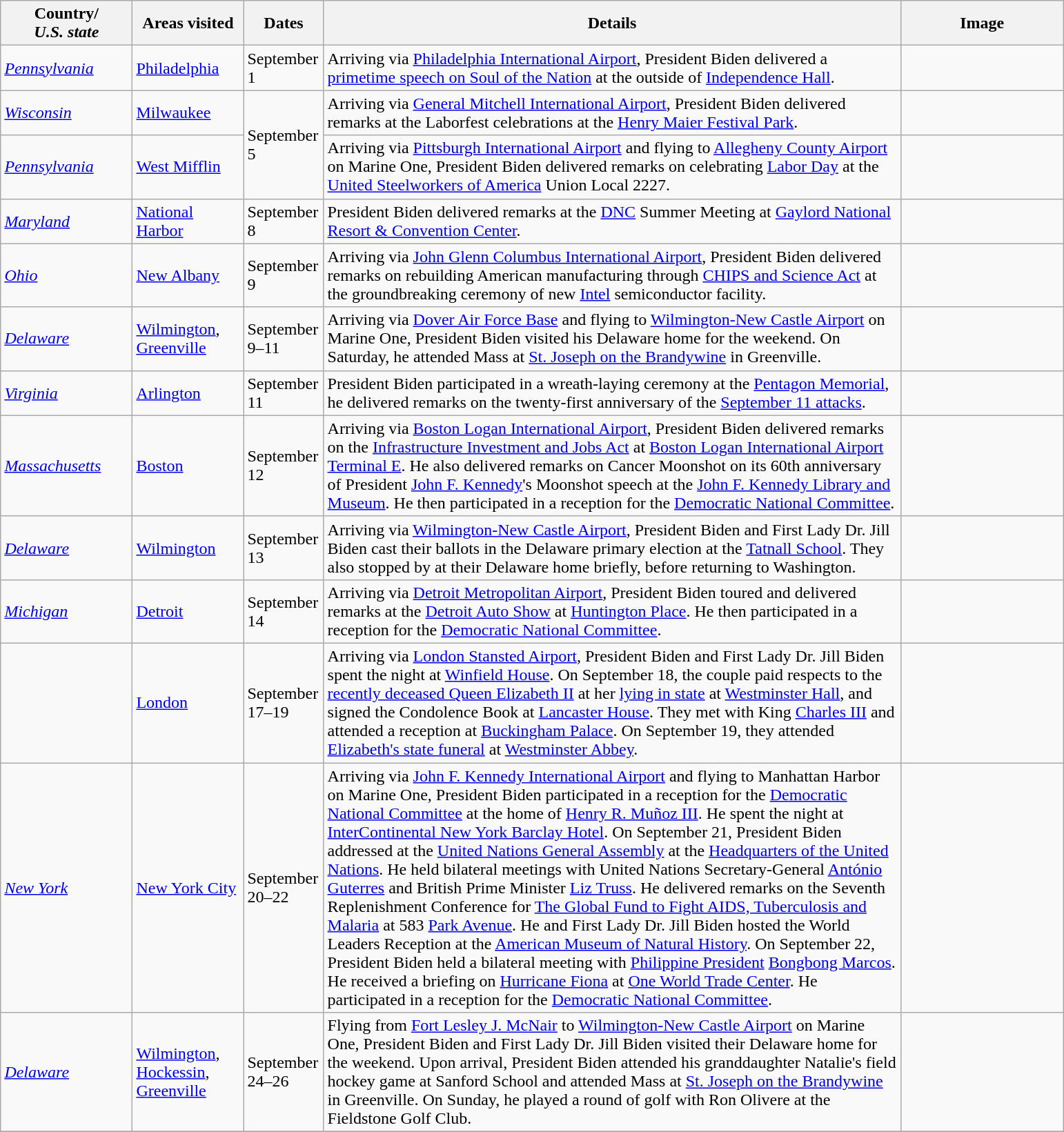<table class="wikitable" style="margin: 1em auto 1em auto">
<tr>
<th width="120">Country/<br><em>U.S. state</em></th>
<th width="100">Areas visited</th>
<th width="70">Dates</th>
<th width="550">Details</th>
<th width="150">Image</th>
</tr>
<tr>
<td> <em><a href='#'>Pennsylvania</a></em></td>
<td><a href='#'>Philadelphia</a></td>
<td>September 1</td>
<td>Arriving via <a href='#'>Philadelphia International Airport</a>, President Biden delivered a <a href='#'>primetime speech on Soul of the Nation</a> at the outside of <a href='#'>Independence Hall</a>.</td>
<td></td>
</tr>
<tr>
<td> <em><a href='#'>Wisconsin</a></em></td>
<td><a href='#'>Milwaukee</a></td>
<td rowspan="2">September 5</td>
<td>Arriving via <a href='#'>General Mitchell International Airport</a>, President Biden delivered remarks at the Laborfest celebrations at the <a href='#'>Henry Maier Festival Park</a>.</td>
<td></td>
</tr>
<tr>
<td> <em><a href='#'>Pennsylvania</a></em></td>
<td><a href='#'>West Mifflin</a></td>
<td>Arriving via <a href='#'>Pittsburgh International Airport</a> and flying to <a href='#'>Allegheny County Airport</a> on Marine One, President Biden delivered remarks on celebrating <a href='#'>Labor Day</a> at the <a href='#'>United Steelworkers of America</a> Union Local 2227.</td>
<td></td>
</tr>
<tr>
<td> <em><a href='#'>Maryland</a></em></td>
<td><a href='#'>National Harbor</a></td>
<td>September 8</td>
<td>President Biden delivered remarks at the <a href='#'>DNC</a> Summer Meeting at <a href='#'>Gaylord National Resort & Convention Center</a>.</td>
<td></td>
</tr>
<tr>
<td> <em><a href='#'>Ohio</a></em></td>
<td><a href='#'>New Albany</a></td>
<td>September 9</td>
<td>Arriving via <a href='#'>John Glenn Columbus International Airport</a>, President Biden delivered remarks on rebuilding American manufacturing through <a href='#'>CHIPS and Science Act</a> at the groundbreaking ceremony of new <a href='#'>Intel</a> semiconductor facility.</td>
<td></td>
</tr>
<tr>
<td> <em><a href='#'>Delaware</a></em></td>
<td><a href='#'>Wilmington</a>, <a href='#'>Greenville</a></td>
<td>September 9–11</td>
<td>Arriving via <a href='#'>Dover Air Force Base</a> and flying to <a href='#'>Wilmington-New Castle Airport</a> on Marine One, President Biden visited his Delaware home for the weekend. On Saturday, he attended Mass at <a href='#'>St. Joseph on the Brandywine</a> in Greenville.</td>
<td></td>
</tr>
<tr>
<td> <em><a href='#'>Virginia</a></em></td>
<td><a href='#'>Arlington</a></td>
<td>September 11</td>
<td>President Biden participated in a wreath-laying  ceremony at the <a href='#'>Pentagon Memorial</a>, he delivered remarks on the twenty-first anniversary of the <a href='#'>September 11 attacks</a>.</td>
<td></td>
</tr>
<tr>
<td> <em><a href='#'>Massachusetts</a></em></td>
<td><a href='#'>Boston</a></td>
<td>September 12</td>
<td>Arriving via <a href='#'>Boston Logan International Airport</a>, President Biden delivered remarks on the <a href='#'>Infrastructure Investment and Jobs Act</a> at <a href='#'>Boston Logan International Airport Terminal E</a>. He also delivered remarks on Cancer Moonshot on its 60th anniversary of President <a href='#'>John F. Kennedy</a>'s Moonshot speech at the <a href='#'>John F. Kennedy Library and Museum</a>. He then participated in a reception for the <a href='#'>Democratic National Committee</a>.</td>
<td></td>
</tr>
<tr>
<td> <em><a href='#'>Delaware</a></em></td>
<td><a href='#'>Wilmington</a></td>
<td>September 13</td>
<td>Arriving via <a href='#'>Wilmington-New Castle Airport</a>, President Biden and First Lady Dr. Jill Biden cast their ballots in the Delaware primary election at the <a href='#'>Tatnall School</a>. They also stopped by at their Delaware home briefly, before returning to Washington.</td>
<td></td>
</tr>
<tr>
<td> <em><a href='#'>Michigan</a></em></td>
<td><a href='#'>Detroit</a></td>
<td>September 14</td>
<td>Arriving via <a href='#'>Detroit Metropolitan Airport</a>, President Biden toured and delivered remarks at the <a href='#'>Detroit Auto Show</a> at <a href='#'>Huntington Place</a>. He then participated in a reception for the <a href='#'>Democratic National Committee</a>.</td>
<td></td>
</tr>
<tr>
<td></td>
<td><a href='#'>London</a></td>
<td>September 17–19</td>
<td>Arriving via <a href='#'>London Stansted Airport</a>, President Biden and First Lady Dr. Jill Biden spent the night at <a href='#'>Winfield House</a>. On September 18, the couple paid respects to the <a href='#'>recently deceased Queen Elizabeth II</a> at her <a href='#'>lying in state</a> at <a href='#'>Westminster Hall</a>, and signed the Condolence Book at <a href='#'>Lancaster House</a>. They met with King <a href='#'>Charles III</a> and attended a reception at <a href='#'>Buckingham Palace</a>. On September 19, they attended <a href='#'>Elizabeth's state funeral</a> at <a href='#'>Westminster Abbey</a>.</td>
<td></td>
</tr>
<tr>
<td> <em><a href='#'>New York</a></em></td>
<td><a href='#'>New York City</a></td>
<td>September 20–22</td>
<td>Arriving via <a href='#'>John F. Kennedy International Airport</a> and flying to Manhattan Harbor on Marine One, President Biden participated in a reception for the <a href='#'>Democratic National Committee</a> at the home of <a href='#'>Henry R. Muñoz III</a>. He spent the night at <a href='#'>InterContinental New York Barclay Hotel</a>. On September 21, President Biden addressed at the <a href='#'>United Nations General Assembly</a> at the <a href='#'>Headquarters of the United Nations</a>. He held bilateral meetings with United Nations Secretary-General <a href='#'>António Guterres</a> and  British Prime Minister <a href='#'>Liz Truss</a>. He delivered remarks on the Seventh Replenishment Conference for <a href='#'>The Global Fund to Fight AIDS, Tuberculosis and Malaria</a> at 583 <a href='#'>Park Avenue</a>. He and First Lady Dr. Jill Biden hosted the World Leaders Reception at the <a href='#'>American Museum of Natural History</a>. On September 22, President Biden held a bilateral meeting with <a href='#'>Philippine President</a> <a href='#'>Bongbong Marcos</a>. He received a briefing on <a href='#'>Hurricane Fiona</a> at <a href='#'>One World Trade Center</a>. He participated in a reception for the <a href='#'>Democratic National Committee</a>.</td>
<td></td>
</tr>
<tr>
<td> <em><a href='#'>Delaware</a></em></td>
<td><a href='#'>Wilmington</a>, <a href='#'>Hockessin</a>, <a href='#'>Greenville</a></td>
<td>September 24–26</td>
<td>Flying from <a href='#'>Fort Lesley J. McNair</a> to <a href='#'>Wilmington-New Castle Airport</a> on Marine One, President Biden and First Lady Dr. Jill Biden visited their Delaware home for the weekend. Upon arrival, President Biden attended his granddaughter Natalie's field hockey game at Sanford School and attended Mass at <a href='#'>St. Joseph on the Brandywine</a> in Greenville. On Sunday, he played a round of golf with Ron Olivere at the Fieldstone Golf Club.</td>
<td></td>
</tr>
<tr>
</tr>
</table>
